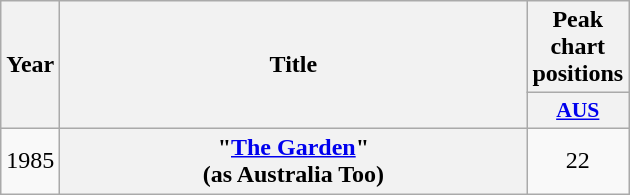<table class="wikitable plainrowheaders" style="text-align:center;" border="1">
<tr>
<th scope="col" rowspan="2" style="width:1em;">Year</th>
<th scope="col" rowspan="2" style="width:19em;">Title</th>
<th scope="col" colspan="1">Peak chart positions</th>
</tr>
<tr>
<th scope="col" style="width:3em;font-size:90%;"><a href='#'>AUS</a><br></th>
</tr>
<tr>
<td>1985</td>
<th scope="row">"<a href='#'>The Garden</a>"<br><span>(as Australia Too)</span></th>
<td>22</td>
</tr>
</table>
